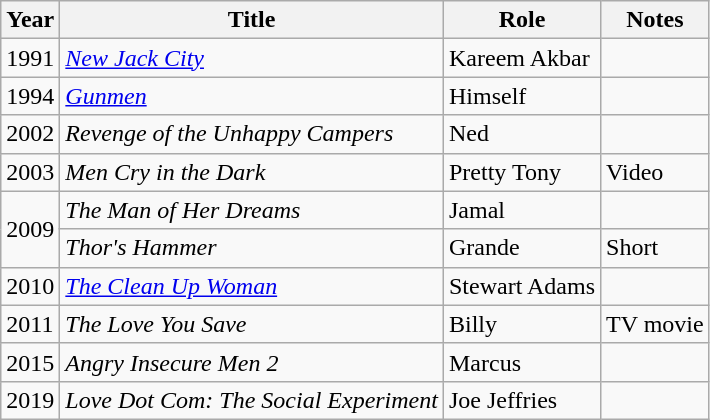<table class="wikitable plainrowheaders sortable" style="margin-right: 0;">
<tr>
<th>Year</th>
<th>Title</th>
<th>Role</th>
<th>Notes</th>
</tr>
<tr>
<td>1991</td>
<td><em><a href='#'>New Jack City</a></em></td>
<td>Kareem Akbar</td>
<td></td>
</tr>
<tr>
<td>1994</td>
<td><em><a href='#'>Gunmen</a></em></td>
<td>Himself</td>
<td></td>
</tr>
<tr>
<td>2002</td>
<td><em>Revenge of the Unhappy Campers</em></td>
<td>Ned</td>
<td></td>
</tr>
<tr>
<td>2003</td>
<td><em>Men Cry in the Dark</em></td>
<td>Pretty Tony</td>
<td>Video</td>
</tr>
<tr>
<td rowspan=2>2009</td>
<td><em>The Man of Her Dreams</em></td>
<td>Jamal</td>
<td></td>
</tr>
<tr>
<td><em>Thor's Hammer</em></td>
<td>Grande</td>
<td>Short</td>
</tr>
<tr>
<td>2010</td>
<td><em><a href='#'>The Clean Up Woman</a></em></td>
<td>Stewart Adams</td>
<td></td>
</tr>
<tr>
<td>2011</td>
<td><em>The Love You Save</em></td>
<td>Billy</td>
<td>TV movie</td>
</tr>
<tr>
<td>2015</td>
<td><em>Angry Insecure Men 2</em></td>
<td>Marcus</td>
<td></td>
</tr>
<tr>
<td>2019</td>
<td><em>Love Dot Com: The Social Experiment</em></td>
<td>Joe Jeffries</td>
<td></td>
</tr>
</table>
